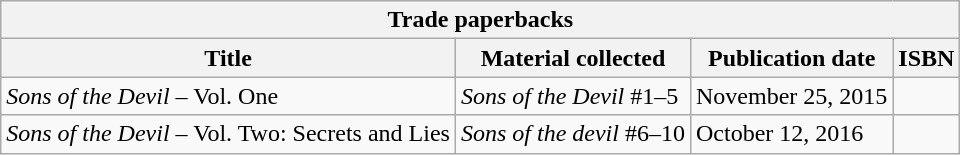<table class="wikitable">
<tr>
<th colspan=4>Trade paperbacks</th>
</tr>
<tr>
<th>Title</th>
<th>Material collected</th>
<th>Publication date</th>
<th>ISBN</th>
</tr>
<tr>
<td><em>Sons of the Devil</em> – Vol. One</td>
<td><em>Sons of the Devil</em> #1–5</td>
<td>November 25, 2015</td>
<td></td>
</tr>
<tr>
<td><em>Sons of the Devil</em> – Vol. Two: Secrets and Lies</td>
<td><em>Sons of the devil</em> #6–10</td>
<td>October 12, 2016</td>
<td></td>
</tr>
</table>
